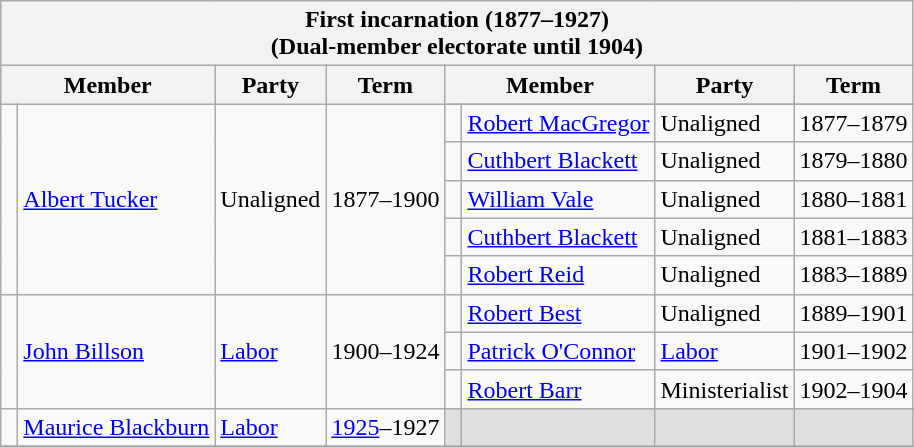<table class="wikitable">
<tr>
<th colspan="8">First incarnation (1877–1927)<br>(Dual-member electorate until 1904)</th>
</tr>
<tr>
<th colspan="2">Member</th>
<th>Party</th>
<th>Term</th>
<th colspan="2">Member</th>
<th>Party</th>
<th>Term</th>
</tr>
<tr>
<td rowspan=7 > </td>
<td rowspan=7><a href='#'>Albert Tucker</a></td>
<td rowspan=7>Unaligned</td>
<td rowspan=7>1877–1900</td>
</tr>
<tr>
<td> </td>
<td><a href='#'>Robert MacGregor</a></td>
<td>Unaligned</td>
<td>1877–1879</td>
</tr>
<tr>
<td> </td>
<td><a href='#'>Cuthbert Blackett</a></td>
<td>Unaligned</td>
<td>1879–1880</td>
</tr>
<tr>
<td> </td>
<td><a href='#'>William Vale</a></td>
<td>Unaligned</td>
<td>1880–1881</td>
</tr>
<tr>
<td> </td>
<td><a href='#'>Cuthbert Blackett</a></td>
<td>Unaligned</td>
<td>1881–1883</td>
</tr>
<tr>
<td> </td>
<td><a href='#'>Robert Reid</a></td>
<td>Unaligned</td>
<td>1883–1889</td>
</tr>
<tr>
<td rowspan="2" > </td>
<td rowspan="2"><a href='#'>Robert Best</a></td>
<td rowspan="2">Unaligned</td>
<td rowspan="2">1889–1901</td>
</tr>
<tr>
<td rowspan="4" > </td>
<td rowspan="4"><a href='#'>John Billson</a></td>
<td rowspan="4"><a href='#'>Labor</a></td>
<td rowspan="4">1900–1924</td>
</tr>
<tr>
<td> </td>
<td><a href='#'>Patrick O'Connor</a></td>
<td><a href='#'>Labor</a></td>
<td>1901–1902</td>
</tr>
<tr>
<td> </td>
<td><a href='#'>Robert Barr</a></td>
<td>Ministerialist</td>
<td>1902–1904</td>
</tr>
<tr>
<td rowspan= 2  bgcolor=#DFDFDF> </td>
<td rowspan= 2  bgcolor=#DFDFDF> </td>
<td rowspan= 2  bgcolor=#DFDFDF> </td>
<td rowspan= 2  bgcolor=#DFDFDF> </td>
</tr>
<tr>
<td> </td>
<td><a href='#'>Maurice Blackburn</a></td>
<td><a href='#'>Labor</a></td>
<td><a href='#'>1925</a>–1927</td>
</tr>
<tr>
</tr>
</table>
